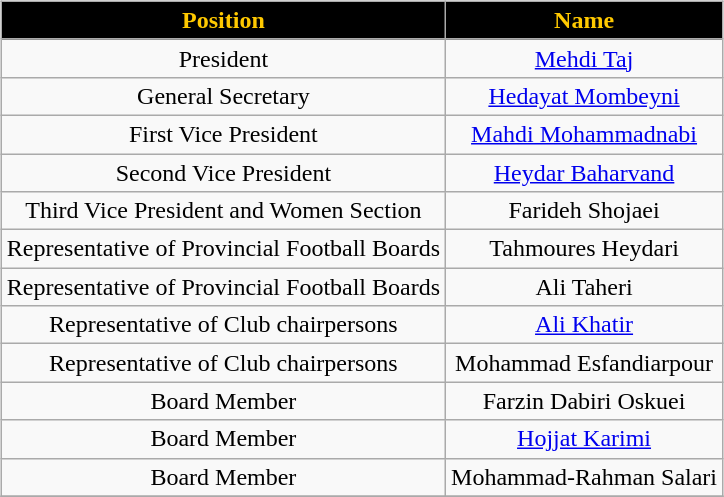<table>
<tr>
<td valign="top"><br><table class="wikitable" text-align: center">
<tr style="background:#000000; color:#FFC900; font-weight: bold;" align="center">
<td>Position</td>
<td>Name</td>
</tr>
<tr>
<td align=center>President</td>
<td align=center><a href='#'>Mehdi Taj</a></td>
</tr>
<tr>
<td align=center>General Secretary</td>
<td align=center><a href='#'>Hedayat Mombeyni</a></td>
</tr>
<tr>
<td align=center>First Vice President</td>
<td align=center><a href='#'>Mahdi Mohammadnabi</a></td>
</tr>
<tr>
<td align=center>Second Vice President</td>
<td align=center><a href='#'>Heydar Baharvand</a></td>
</tr>
<tr>
<td align=center>Third Vice President and Women Section</td>
<td align=center>Farideh Shojaei</td>
</tr>
<tr>
<td align=center>Representative of Provincial Football Boards</td>
<td align=center>Tahmoures Heydari</td>
</tr>
<tr>
<td align=center>Representative of Provincial Football Boards</td>
<td align=center>Ali Taheri</td>
</tr>
<tr>
<td align=center>Representative of Club chairpersons</td>
<td align=center><a href='#'>Ali Khatir</a></td>
</tr>
<tr>
<td align=center>Representative of Club chairpersons</td>
<td align=center>Mohammad Esfandiarpour</td>
</tr>
<tr>
<td align=center>Board Member</td>
<td align=center>Farzin Dabiri Oskuei</td>
</tr>
<tr>
<td align=center>Board Member</td>
<td align=center><a href='#'>Hojjat Karimi</a></td>
</tr>
<tr>
<td align=center>Board Member</td>
<td align=center>Mohammad-Rahman Salari</td>
</tr>
<tr>
</tr>
</table>
</td>
</tr>
</table>
